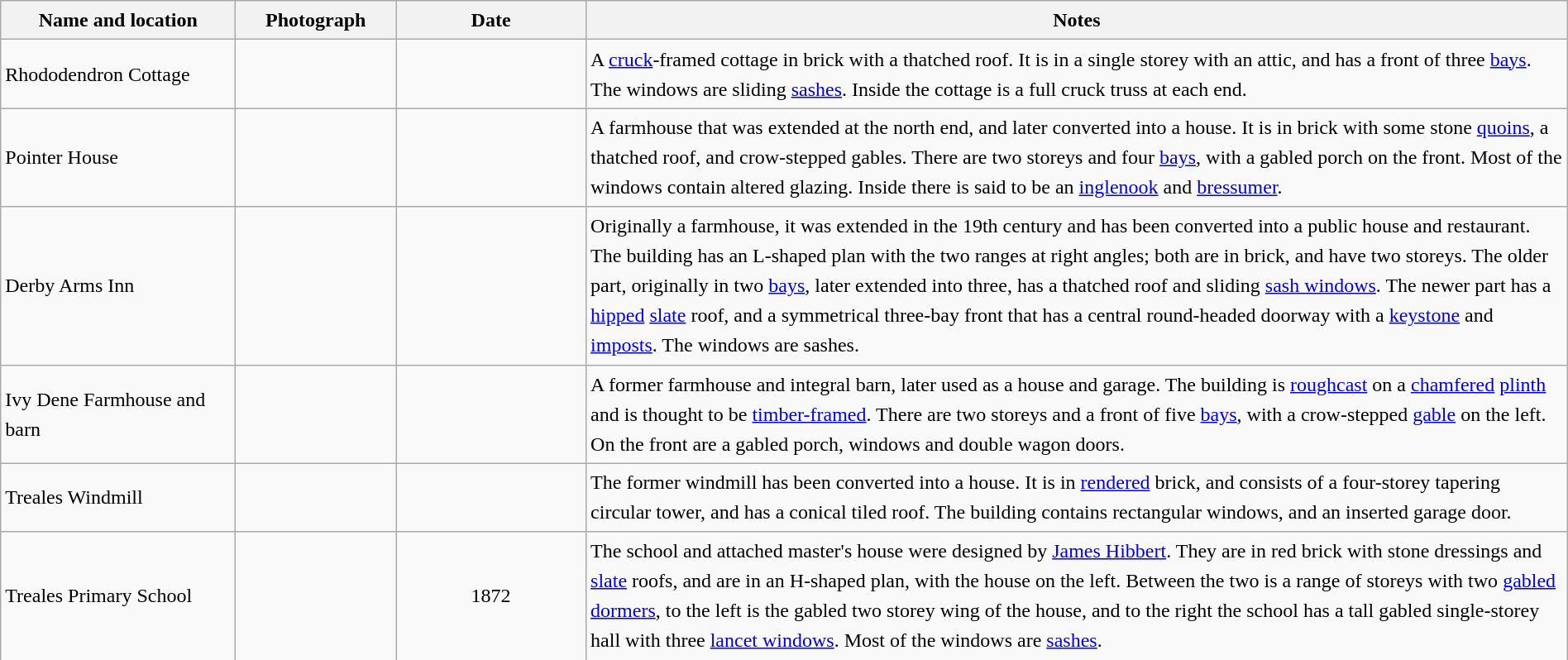<table class="wikitable sortable plainrowheaders" style="width:100%;border:0px;text-align:left;line-height:150%;">
<tr>
<th scope="col"  style="width:150px">Name and location</th>
<th scope="col"  style="width:100px" class="unsortable">Photograph</th>
<th scope="col"  style="width:120px">Date</th>
<th scope="col"  style="width:650px" class="unsortable">Notes</th>
</tr>
<tr>
<td>Rhododendron Cottage<br><small></small></td>
<td></td>
<td align="center"></td>
<td>A <a href='#'>cruck</a>-framed cottage in brick with a thatched roof.  It is in a single storey with an attic, and has a front of three <a href='#'>bays</a>.  The windows are sliding <a href='#'>sashes</a>.  Inside the cottage is a full cruck truss at each end.</td>
</tr>
<tr>
<td>Pointer House<br><small></small></td>
<td></td>
<td align="center"></td>
<td>A farmhouse that was extended at the north end, and later converted into a house.  It is in brick with some stone <a href='#'>quoins</a>, a thatched roof, and crow-stepped gables.  There are two storeys and four <a href='#'>bays</a>, with a gabled porch on the front.  Most of the windows contain altered glazing.  Inside there is said to be an <a href='#'>inglenook</a> and <a href='#'>bressumer</a>.</td>
</tr>
<tr>
<td>Derby Arms Inn<br><small></small></td>
<td></td>
<td align="center"></td>
<td>Originally a farmhouse, it was extended in the 19th century and has been converted into a public house and restaurant.  The building has an L-shaped plan with the two ranges at right angles; both are in brick, and have two storeys.  The older part, originally in two <a href='#'>bays</a>, later extended into three, has a thatched roof and sliding <a href='#'>sash windows</a>.  The newer part has a <a href='#'>hipped</a> <a href='#'>slate</a> roof, and a symmetrical three-bay front that has a central round-headed doorway with a <a href='#'>keystone</a> and <a href='#'>imposts</a>.  The windows are sashes.</td>
</tr>
<tr>
<td>Ivy Dene Farmhouse and barn<br><small></small></td>
<td></td>
<td align="center"></td>
<td>A former farmhouse and integral barn, later used as a house and garage.  The building is <a href='#'>roughcast</a> on a <a href='#'>chamfered</a> <a href='#'>plinth</a> and is thought to be <a href='#'>timber-framed</a>.  There are two storeys and a front of five <a href='#'>bays</a>, with a crow-stepped <a href='#'>gable</a> on the left.  On the front are a gabled porch, windows and double wagon doors.</td>
</tr>
<tr>
<td>Treales Windmill<br><small></small></td>
<td></td>
<td align="center"></td>
<td>The former windmill has been converted into a house.  It is in <a href='#'>rendered</a> brick, and consists of a four-storey tapering circular tower, and has a conical tiled roof.  The building contains rectangular windows, and an inserted garage door.</td>
</tr>
<tr>
<td>Treales Primary School<br><small></small></td>
<td></td>
<td align="center">1872</td>
<td>The school and attached master's house were designed by <a href='#'>James Hibbert</a>.  They are in red brick with stone dressings and <a href='#'>slate</a> roofs, and are in an H-shaped plan, with the house on the left.  Between the two is a range of  storeys with two <a href='#'>gabled</a> <a href='#'>dormers</a>, to the left is the gabled two storey wing of the house, and to the right the school has a tall gabled single-storey hall with three <a href='#'>lancet windows</a>.  Most of the windows are <a href='#'>sashes</a>.</td>
</tr>
<tr>
</tr>
</table>
